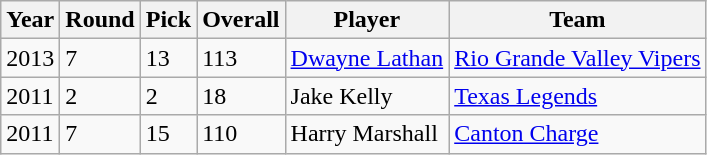<table class="wikitable">
<tr>
<th>Year</th>
<th>Round</th>
<th>Pick</th>
<th>Overall</th>
<th>Player</th>
<th>Team</th>
</tr>
<tr>
<td>2013</td>
<td>7</td>
<td>13</td>
<td>113</td>
<td><a href='#'>Dwayne Lathan</a></td>
<td><a href='#'>Rio Grande Valley Vipers</a></td>
</tr>
<tr>
<td>2011</td>
<td>2</td>
<td>2</td>
<td>18</td>
<td>Jake Kelly</td>
<td><a href='#'>Texas Legends</a></td>
</tr>
<tr>
<td>2011</td>
<td>7</td>
<td>15</td>
<td>110</td>
<td>Harry Marshall</td>
<td><a href='#'>Canton Charge</a></td>
</tr>
</table>
